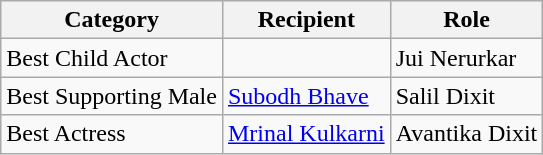<table class="wikitable">
<tr>
<th>Category</th>
<th>Recipient</th>
<th>Role</th>
</tr>
<tr>
<td>Best Child Actor</td>
<td></td>
<td>Jui Nerurkar</td>
</tr>
<tr>
<td>Best Supporting Male</td>
<td><a href='#'>Subodh Bhave</a></td>
<td>Salil Dixit</td>
</tr>
<tr>
<td>Best Actress</td>
<td><a href='#'>Mrinal Kulkarni</a></td>
<td>Avantika Dixit</td>
</tr>
</table>
